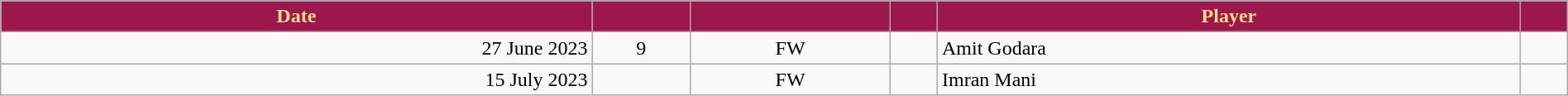<table class="wikitable sortable" style="text-align:center; font-size; width:100%;">
<tr>
<th style="background-color:#9C174C; color:#FEDE89;">Date</th>
<th style="background-color:#9C174C; color:#FEDE89;"></th>
<th style="background-color:#9C174C; color:#FEDE89;"></th>
<th style="background-color:#9C174C; color:#FEDE89;"></th>
<th style="background-color:#9C174C; color:#FEDE89;">Player</th>
<th style="background-color:#9C174C; color:#FEDE89;" class="unsortable"></th>
</tr>
<tr>
<td style="text-align:right;">27 June 2023</td>
<td>9</td>
<td>FW</td>
<td></td>
<td style="text-align:left;">Amit Godara</td>
<td></td>
</tr>
<tr>
<td style="text-align:right;">15 July 2023</td>
<td></td>
<td>FW</td>
<td></td>
<td style="text-align:left;">Imran Mani</td>
<td></td>
</tr>
</table>
